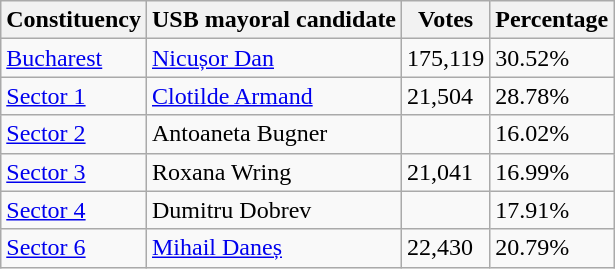<table class="wikitable">
<tr>
<th>Constituency</th>
<th>USB mayoral candidate</th>
<th>Votes</th>
<th>Percentage</th>
</tr>
<tr>
<td><a href='#'>Bucharest</a></td>
<td><a href='#'>Nicușor Dan</a></td>
<td>175,119</td>
<td>30.52%</td>
</tr>
<tr>
<td><a href='#'>Sector 1</a></td>
<td><a href='#'>Clotilde Armand</a></td>
<td>21,504</td>
<td>28.78%</td>
</tr>
<tr>
<td><a href='#'>Sector 2</a></td>
<td>Antoaneta Bugner</td>
<td></td>
<td>16.02%</td>
</tr>
<tr>
<td><a href='#'>Sector 3</a></td>
<td>Roxana Wring</td>
<td>21,041</td>
<td>16.99%</td>
</tr>
<tr>
<td><a href='#'>Sector 4</a></td>
<td>Dumitru Dobrev</td>
<td></td>
<td>17.91%</td>
</tr>
<tr>
<td><a href='#'>Sector 6</a></td>
<td><a href='#'>Mihail Daneș</a></td>
<td>22,430</td>
<td>20.79%</td>
</tr>
</table>
